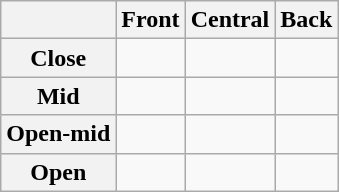<table class="wikitable">
<tr>
<th></th>
<th>Front</th>
<th>Central</th>
<th>Back</th>
</tr>
<tr>
<th>Close</th>
<td></td>
<td></td>
<td></td>
</tr>
<tr>
<th>Mid</th>
<td></td>
<td></td>
<td></td>
</tr>
<tr>
<th>Open-mid</th>
<td></td>
<td></td>
<td></td>
</tr>
<tr>
<th>Open</th>
<td></td>
<td></td>
<td></td>
</tr>
</table>
